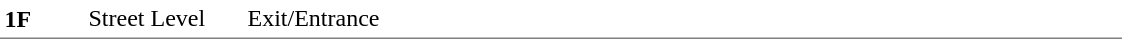<table table border=0 cellspacing=0 cellpadding=3>
<tr>
<td style="border-bottom:solid 1px gray;border-top:solid 1px white;" width=50 valign=top><strong>1F</strong></td>
<td style="border-top:solid 0px gray;border-bottom:solid 1px gray;" width=100 valign=top>Street Level</td>
<td style="border-top:solid 0px gray;border-bottom:solid 1px gray;" width=580 valign=top>Exit/Entrance</td>
</tr>
<tr>
</tr>
</table>
